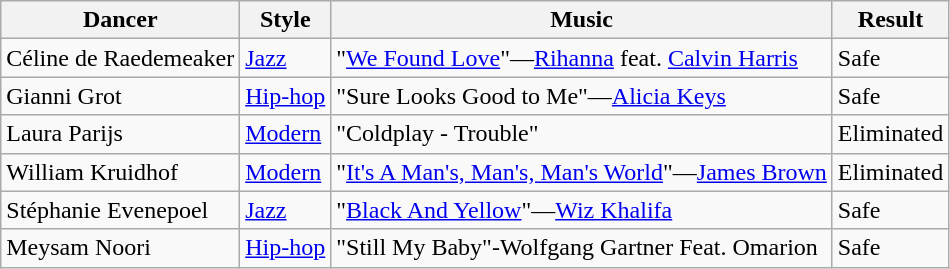<table class="wikitable">
<tr>
<th>Dancer</th>
<th>Style</th>
<th>Music</th>
<th>Result</th>
</tr>
<tr>
<td>Céline de Raedemeaker</td>
<td><a href='#'>Jazz</a></td>
<td>"<a href='#'>We Found Love</a>"—<a href='#'>Rihanna</a> feat. <a href='#'>Calvin Harris</a></td>
<td>Safe</td>
</tr>
<tr>
<td>Gianni Grot</td>
<td><a href='#'>Hip-hop</a></td>
<td>"Sure Looks Good to Me"—<a href='#'>Alicia Keys</a></td>
<td>Safe</td>
</tr>
<tr>
<td>Laura Parijs</td>
<td><a href='#'>Modern</a></td>
<td>"Coldplay - Trouble"</td>
<td>Eliminated</td>
</tr>
<tr>
<td>William Kruidhof</td>
<td><a href='#'>Modern</a></td>
<td>"<a href='#'>It's A Man's, Man's, Man's World</a>"—<a href='#'>James Brown</a></td>
<td>Eliminated</td>
</tr>
<tr>
<td>Stéphanie Evenepoel</td>
<td><a href='#'>Jazz</a></td>
<td>"<a href='#'>Black And Yellow</a>"—<a href='#'>Wiz Khalifa</a></td>
<td>Safe</td>
</tr>
<tr>
<td>Meysam Noori</td>
<td><a href='#'>Hip-hop</a></td>
<td>"Still My Baby"-Wolfgang Gartner Feat. Omarion</td>
<td>Safe</td>
</tr>
</table>
